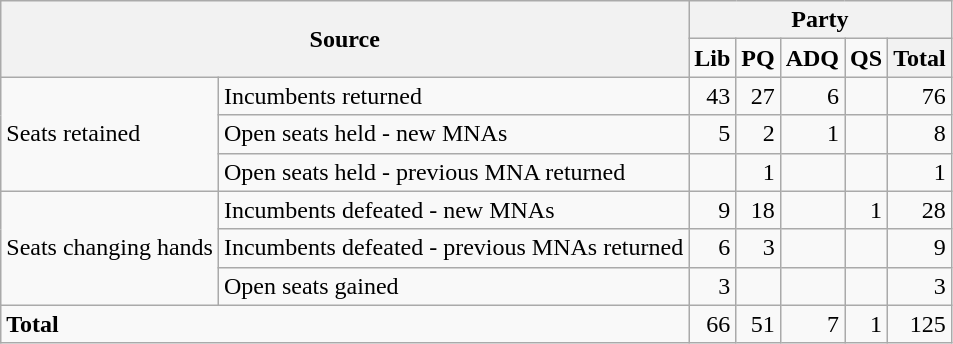<table class="wikitable" style="text-align:right;">
<tr>
<th colspan="2" rowspan="2">Source</th>
<th colspan="6">Party</th>
</tr>
<tr>
<td><strong>Lib</strong></td>
<td><strong>PQ</strong></td>
<td><strong>ADQ</strong></td>
<td><strong>QS</strong></td>
<th>Total</th>
</tr>
<tr>
<td rowspan="3" style="text-align:left;">Seats retained</td>
<td style="text-align:left;">Incumbents returned</td>
<td>43</td>
<td>27</td>
<td>6</td>
<td></td>
<td>76</td>
</tr>
<tr>
<td style="text-align:left;">Open seats held - new MNAs</td>
<td>5</td>
<td>2</td>
<td>1</td>
<td></td>
<td>8</td>
</tr>
<tr>
<td style="text-align:left;">Open seats held - previous MNA returned</td>
<td></td>
<td>1</td>
<td></td>
<td></td>
<td>1</td>
</tr>
<tr>
<td rowspan="3" style="text-align:left;">Seats changing hands</td>
<td style="text-align:left;">Incumbents defeated - new MNAs</td>
<td>9</td>
<td>18</td>
<td></td>
<td>1</td>
<td>28</td>
</tr>
<tr>
<td style="text-align:left;">Incumbents defeated - previous MNAs returned</td>
<td>6</td>
<td>3</td>
<td></td>
<td></td>
<td>9</td>
</tr>
<tr>
<td style="text-align:left;">Open seats gained</td>
<td>3</td>
<td></td>
<td></td>
<td></td>
<td>3</td>
</tr>
<tr>
<td colspan="2" style="text-align:left;"><strong>Total</strong></td>
<td>66</td>
<td>51</td>
<td>7</td>
<td>1</td>
<td>125</td>
</tr>
</table>
